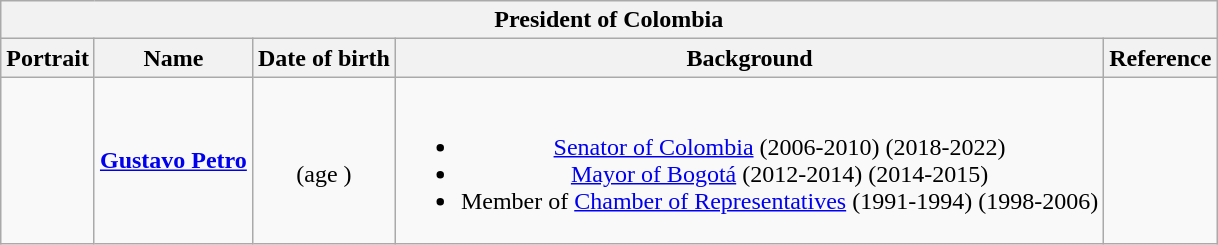<table class="wikitable collapsible" style="text-align:center;">
<tr>
<th colspan="5">President of Colombia</th>
</tr>
<tr>
<th>Portrait</th>
<th>Name</th>
<th>Date of birth</th>
<th>Background</th>
<th>Reference</th>
</tr>
<tr>
<td></td>
<td><strong><a href='#'>Gustavo Petro</a></strong></td>
<td><br>(age )</td>
<td><br><ul><li><a href='#'>Senator of Colombia</a> (2006-2010) (2018-2022)</li><li><a href='#'>Mayor of Bogotá</a> (2012-2014) (2014-2015)</li><li>Member of <a href='#'>Chamber of Representatives</a> (1991-1994) (1998-2006)</li></ul></td>
<td></td>
</tr>
</table>
